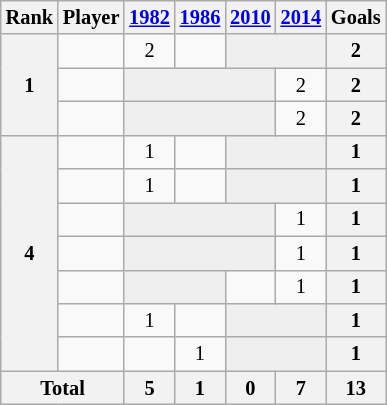<table class="wikitable sortable" style="text-align:center; font-size:85%">
<tr>
<th>Rank</th>
<th>Player</th>
<th><a href='#'>1982</a></th>
<th><a href='#'>1986</a></th>
<th><a href='#'>2010</a></th>
<th><a href='#'>2014</a></th>
<th>Goals</th>
</tr>
<tr>
<th rowspan=3>1</th>
<td align="left"></td>
<td>2</td>
<td></td>
<td colspan=2 bgcolor="#efefef"></td>
<th>2</th>
</tr>
<tr>
<td align="left"></td>
<td colspan=3 bgcolor="#efefef"></td>
<td>2</td>
<th>2</th>
</tr>
<tr>
<td align="left"></td>
<td colspan=3 bgcolor="#efefef"></td>
<td>2</td>
<th>2</th>
</tr>
<tr>
<th rowspan=7>4</th>
<td align="left"></td>
<td>1</td>
<td></td>
<td colspan=2 bgcolor="#efefef"></td>
<th>1</th>
</tr>
<tr>
<td align="left"></td>
<td>1</td>
<td></td>
<td colspan=2 bgcolor="#efefef"></td>
<th>1</th>
</tr>
<tr>
<td align="left"></td>
<td colspan=3 bgcolor="#efefef"></td>
<td>1</td>
<th>1</th>
</tr>
<tr>
<td align="left"></td>
<td colspan=3 bgcolor="#efefef"></td>
<td>1</td>
<th>1</th>
</tr>
<tr>
<td align="left"></td>
<td colspan=2 bgcolor="#efefef"></td>
<td></td>
<td>1</td>
<th>1</th>
</tr>
<tr>
<td align="left"></td>
<td>1</td>
<td></td>
<td colspan=2 bgcolor="#efefef"></td>
<th>1</th>
</tr>
<tr>
<td align="left"></td>
<td></td>
<td>1</td>
<td colspan=2 bgcolor="#efefef"></td>
<th>1</th>
</tr>
<tr class="sortbottom">
<th colspan=2>Total</th>
<th>5</th>
<th>1</th>
<th>0</th>
<th>7</th>
<th>13</th>
</tr>
</table>
